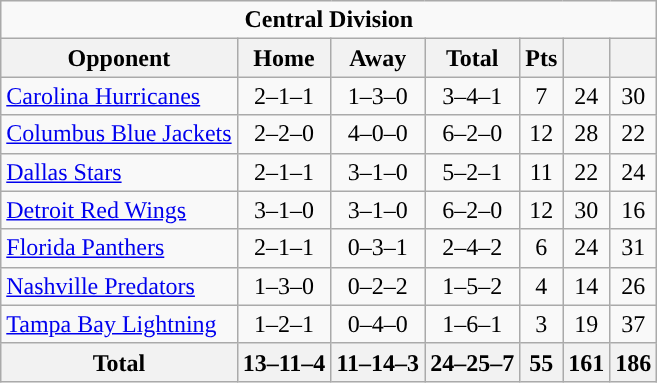<table class="wikitable" style="font-size:100%; text-align:center;">
<tr>
<td colspan="7" style="text-align:center;"><strong>Central Division</strong></td>
</tr>
<tr>
<th>Opponent</th>
<th>Home</th>
<th>Away</th>
<th>Total</th>
<th>Pts</th>
<th></th>
<th></th>
</tr>
<tr>
<td style="text-align:left;"><a href='#'>Carolina Hurricanes</a></td>
<td>2–1–1</td>
<td>1–3–0</td>
<td>3–4–1</td>
<td>7</td>
<td>24</td>
<td>30</td>
</tr>
<tr>
<td style="text-align:left;"><a href='#'>Columbus Blue Jackets</a></td>
<td>2–2–0</td>
<td>4–0–0</td>
<td>6–2–0</td>
<td>12</td>
<td>28</td>
<td>22</td>
</tr>
<tr>
<td style="text-align:left;"><a href='#'>Dallas Stars</a></td>
<td>2–1–1</td>
<td>3–1–0</td>
<td>5–2–1</td>
<td>11</td>
<td>22</td>
<td>24</td>
</tr>
<tr>
<td style="text-align:left;"><a href='#'>Detroit Red Wings</a></td>
<td>3–1–0</td>
<td>3–1–0</td>
<td>6–2–0</td>
<td>12</td>
<td>30</td>
<td>16</td>
</tr>
<tr>
<td style="text-align:left;"><a href='#'>Florida Panthers</a></td>
<td>2–1–1</td>
<td>0–3–1</td>
<td>2–4–2</td>
<td>6</td>
<td>24</td>
<td>31</td>
</tr>
<tr>
<td style="text-align:left;"><a href='#'>Nashville Predators</a></td>
<td>1–3–0</td>
<td>0–2–2</td>
<td>1–5–2</td>
<td>4</td>
<td>14</td>
<td>26</td>
</tr>
<tr>
<td style="text-align:left;"><a href='#'>Tampa Bay Lightning</a></td>
<td>1–2–1</td>
<td>0–4–0</td>
<td>1–6–1</td>
<td>3</td>
<td>19</td>
<td>37</td>
</tr>
<tr>
<th>Total</th>
<th>13–11–4</th>
<th>11–14–3</th>
<th>24–25–7</th>
<th>55</th>
<th>161</th>
<th>186</th>
</tr>
</table>
